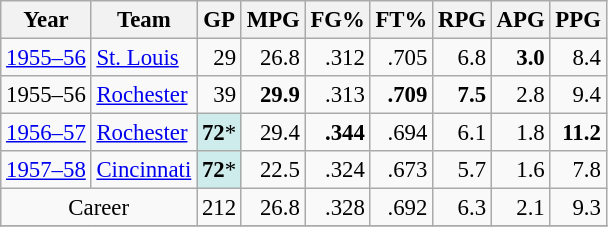<table class="wikitable sortable" style="font-size:95%; text-align:right;">
<tr>
<th>Year</th>
<th>Team</th>
<th>GP</th>
<th>MPG</th>
<th>FG%</th>
<th>FT%</th>
<th>RPG</th>
<th>APG</th>
<th>PPG</th>
</tr>
<tr>
<td style="text-align:left;"><a href='#'>1955–56</a></td>
<td style="text-align:left;"><a href='#'>St. Louis</a></td>
<td>29</td>
<td>26.8</td>
<td>.312</td>
<td>.705</td>
<td>6.8</td>
<td><strong>3.0</strong></td>
<td>8.4</td>
</tr>
<tr>
<td style="text-align:left;">1955–56</td>
<td style="text-align:left;"><a href='#'>Rochester</a></td>
<td>39</td>
<td><strong>29.9</strong></td>
<td>.313</td>
<td><strong>.709</strong></td>
<td><strong>7.5</strong></td>
<td>2.8</td>
<td>9.4</td>
</tr>
<tr>
<td style="text-align:left;"><a href='#'>1956–57</a></td>
<td style="text-align:left;"><a href='#'>Rochester</a></td>
<td style="background:#cfecec;"><strong>72</strong>*</td>
<td>29.4</td>
<td><strong>.344</strong></td>
<td>.694</td>
<td>6.1</td>
<td>1.8</td>
<td><strong>11.2</strong></td>
</tr>
<tr>
<td style="text-align:left;"><a href='#'>1957–58</a></td>
<td style="text-align:left;"><a href='#'>Cincinnati</a></td>
<td style="background:#cfecec;"><strong>72</strong>*</td>
<td>22.5</td>
<td>.324</td>
<td>.673</td>
<td>5.7</td>
<td>1.6</td>
<td>7.8</td>
</tr>
<tr class="sortbottom">
<td style="text-align:center;" colspan="2">Career</td>
<td>212</td>
<td>26.8</td>
<td>.328</td>
<td>.692</td>
<td>6.3</td>
<td>2.1</td>
<td>9.3</td>
</tr>
<tr>
</tr>
</table>
